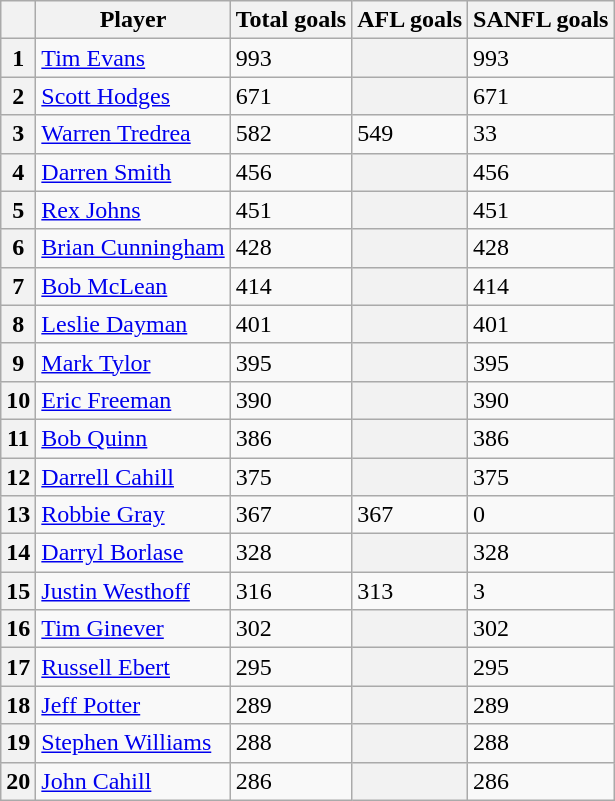<table class="wikitable sortable">
<tr>
<th></th>
<th>Player</th>
<th>Total goals</th>
<th>AFL goals</th>
<th>SANFL goals</th>
</tr>
<tr>
<th>1</th>
<td><a href='#'>Tim Evans</a></td>
<td>993</td>
<th></th>
<td>993</td>
</tr>
<tr>
<th>2</th>
<td><a href='#'>Scott Hodges</a></td>
<td>671</td>
<th></th>
<td>671</td>
</tr>
<tr>
<th>3</th>
<td><a href='#'>Warren Tredrea</a></td>
<td>582</td>
<td>549</td>
<td>33</td>
</tr>
<tr>
<th>4</th>
<td><a href='#'>Darren Smith</a></td>
<td>456</td>
<th></th>
<td>456</td>
</tr>
<tr>
<th>5</th>
<td><a href='#'>Rex Johns</a></td>
<td>451</td>
<th></th>
<td>451</td>
</tr>
<tr>
<th>6</th>
<td><a href='#'>Brian Cunningham</a></td>
<td>428</td>
<th></th>
<td>428</td>
</tr>
<tr>
<th>7</th>
<td><a href='#'>Bob McLean</a></td>
<td>414</td>
<th></th>
<td>414</td>
</tr>
<tr>
<th>8</th>
<td><a href='#'>Leslie Dayman</a></td>
<td>401</td>
<th></th>
<td>401</td>
</tr>
<tr>
<th>9</th>
<td><a href='#'>Mark Tylor</a></td>
<td>395</td>
<th></th>
<td>395</td>
</tr>
<tr>
<th>10</th>
<td><a href='#'>Eric Freeman</a></td>
<td>390</td>
<th></th>
<td>390</td>
</tr>
<tr>
<th>11</th>
<td><a href='#'>Bob Quinn</a></td>
<td>386</td>
<th></th>
<td>386</td>
</tr>
<tr>
<th>12</th>
<td><a href='#'>Darrell Cahill</a></td>
<td>375</td>
<th></th>
<td>375</td>
</tr>
<tr>
<th>13</th>
<td><a href='#'>Robbie Gray</a></td>
<td>367</td>
<td>367</td>
<td>0</td>
</tr>
<tr>
<th>14</th>
<td><a href='#'>Darryl Borlase</a></td>
<td>328</td>
<th></th>
<td>328</td>
</tr>
<tr>
<th>15</th>
<td><a href='#'>Justin Westhoff</a></td>
<td>316</td>
<td>313</td>
<td>3</td>
</tr>
<tr>
<th>16</th>
<td><a href='#'>Tim Ginever</a></td>
<td>302</td>
<th></th>
<td>302</td>
</tr>
<tr>
<th>17</th>
<td><a href='#'>Russell Ebert</a></td>
<td>295</td>
<th></th>
<td>295</td>
</tr>
<tr>
<th>18</th>
<td><a href='#'>Jeff Potter</a></td>
<td>289</td>
<th></th>
<td>289</td>
</tr>
<tr>
<th>19</th>
<td><a href='#'>Stephen Williams</a></td>
<td>288</td>
<th></th>
<td>288</td>
</tr>
<tr>
<th>20</th>
<td><a href='#'>John Cahill</a></td>
<td>286</td>
<th></th>
<td>286</td>
</tr>
</table>
